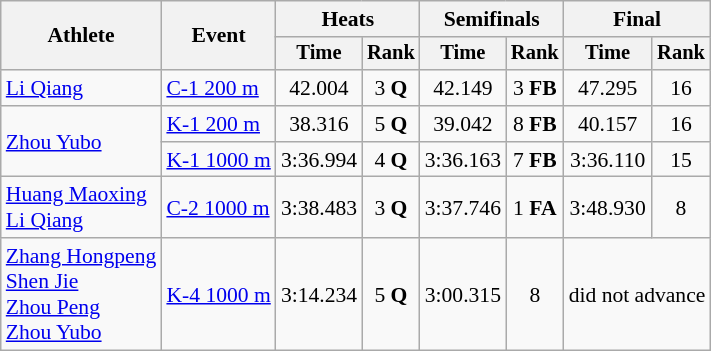<table class="wikitable" style="font-size:90%">
<tr>
<th rowspan="2">Athlete</th>
<th rowspan="2">Event</th>
<th colspan=2>Heats</th>
<th colspan=2>Semifinals</th>
<th colspan=2>Final</th>
</tr>
<tr style="font-size:95%">
<th>Time</th>
<th>Rank</th>
<th>Time</th>
<th>Rank</th>
<th>Time</th>
<th>Rank</th>
</tr>
<tr align=center>
<td align=left><a href='#'>Li Qiang</a></td>
<td align=left><a href='#'>C-1 200 m</a></td>
<td>42.004</td>
<td>3 <strong>Q</strong></td>
<td>42.149</td>
<td>3 <strong>FB</strong></td>
<td>47.295</td>
<td>16</td>
</tr>
<tr align=center>
<td align=left rowspan=2><a href='#'>Zhou Yubo</a></td>
<td align=left><a href='#'>K-1 200 m</a></td>
<td>38.316</td>
<td>5 <strong>Q</strong></td>
<td>39.042</td>
<td>8 <strong>FB</strong></td>
<td>40.157</td>
<td>16</td>
</tr>
<tr align=center>
<td align=left><a href='#'>K-1 1000 m</a></td>
<td>3:36.994</td>
<td>4 <strong>Q</strong></td>
<td>3:36.163</td>
<td>7 <strong>FB</strong></td>
<td>3:36.110</td>
<td>15</td>
</tr>
<tr align=center>
<td align=left><a href='#'>Huang Maoxing</a><br><a href='#'>Li Qiang</a></td>
<td align=left><a href='#'>C-2 1000 m</a></td>
<td>3:38.483</td>
<td>3 <strong>Q</strong></td>
<td>3:37.746</td>
<td>1 <strong>FA</strong></td>
<td>3:48.930</td>
<td>8</td>
</tr>
<tr align=center>
<td align=left><a href='#'>Zhang Hongpeng</a><br><a href='#'>Shen Jie</a><br><a href='#'>Zhou Peng</a><br><a href='#'>Zhou Yubo</a></td>
<td align=left><a href='#'>K-4 1000 m</a></td>
<td>3:14.234</td>
<td>5 <strong>Q</strong></td>
<td>3:00.315</td>
<td>8</td>
<td colspan=2>did not advance</td>
</tr>
</table>
